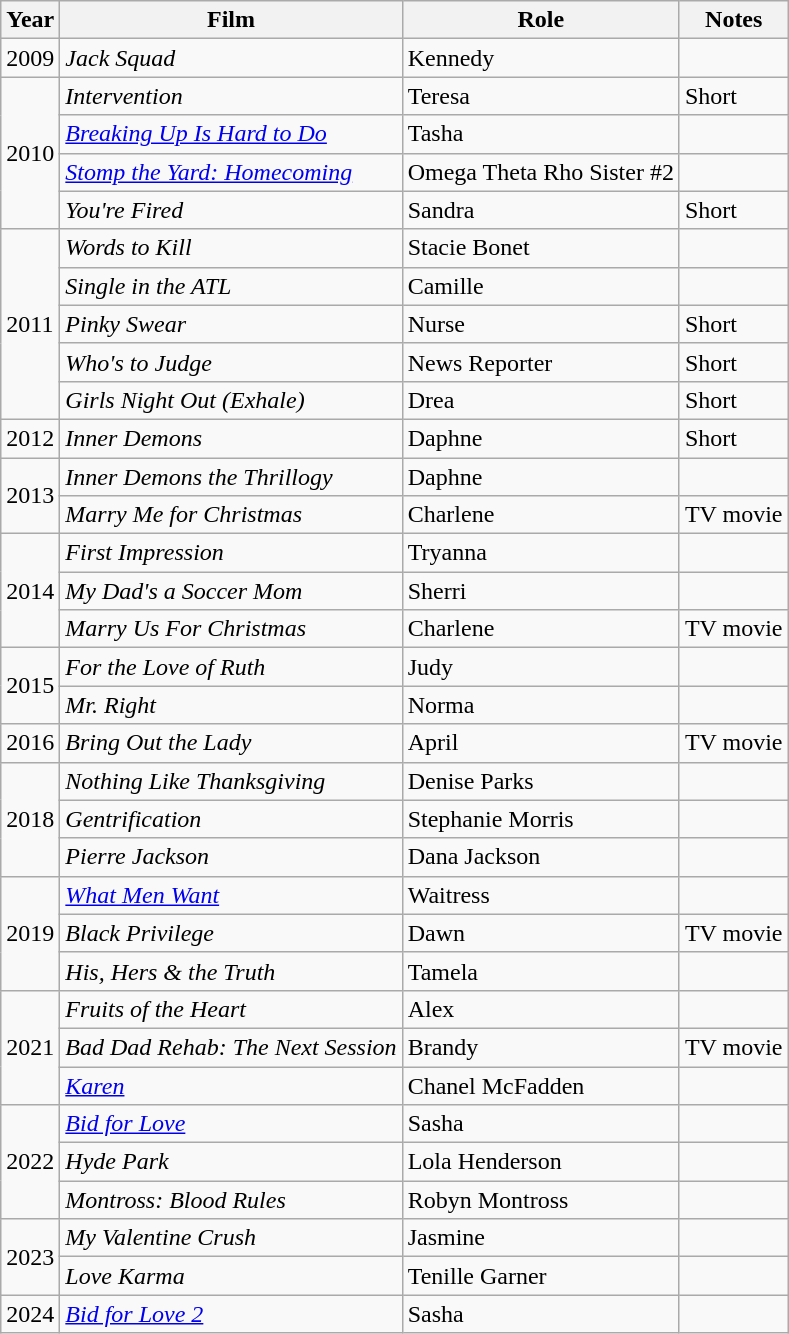<table class="wikitable sortable">
<tr>
<th>Year</th>
<th>Film</th>
<th>Role</th>
<th>Notes</th>
</tr>
<tr>
<td>2009</td>
<td><em>Jack Squad</em></td>
<td>Kennedy</td>
<td></td>
</tr>
<tr>
<td rowspan="4">2010</td>
<td><em>Intervention</em></td>
<td>Teresa</td>
<td>Short</td>
</tr>
<tr>
<td><em><a href='#'>Breaking Up Is Hard to Do</a></em></td>
<td>Tasha</td>
<td></td>
</tr>
<tr>
<td><em><a href='#'>Stomp the Yard: Homecoming</a></em></td>
<td>Omega Theta Rho Sister #2</td>
<td></td>
</tr>
<tr>
<td><em>You're Fired</em></td>
<td>Sandra</td>
<td>Short</td>
</tr>
<tr>
<td rowspan="5">2011</td>
<td><em>Words to Kill</em></td>
<td>Stacie Bonet</td>
<td></td>
</tr>
<tr>
<td><em>Single in the ATL</em></td>
<td>Camille</td>
<td></td>
</tr>
<tr>
<td><em>Pinky Swear</em></td>
<td>Nurse</td>
<td>Short</td>
</tr>
<tr>
<td><em>Who's to Judge</em></td>
<td>News Reporter</td>
<td>Short</td>
</tr>
<tr>
<td><em>Girls Night Out (Exhale)</em></td>
<td>Drea</td>
<td>Short</td>
</tr>
<tr>
<td>2012</td>
<td><em>Inner Demons</em></td>
<td>Daphne</td>
<td>Short</td>
</tr>
<tr>
<td rowspan="2">2013</td>
<td><em>Inner Demons the Thrillogy</em></td>
<td>Daphne</td>
<td></td>
</tr>
<tr>
<td><em>Marry Me for Christmas</em></td>
<td>Charlene</td>
<td>TV movie</td>
</tr>
<tr>
<td rowspan="3">2014</td>
<td><em>First Impression</em></td>
<td>Tryanna</td>
<td></td>
</tr>
<tr>
<td><em>My Dad's a Soccer Mom</em></td>
<td>Sherri</td>
<td></td>
</tr>
<tr>
<td><em>Marry Us For Christmas</em></td>
<td>Charlene</td>
<td>TV movie</td>
</tr>
<tr>
<td rowspan="2">2015</td>
<td><em>For the Love of Ruth</em></td>
<td>Judy</td>
<td></td>
</tr>
<tr>
<td><em>Mr. Right</em></td>
<td>Norma</td>
<td></td>
</tr>
<tr>
<td>2016</td>
<td><em>Bring Out the Lady</em></td>
<td>April</td>
<td>TV movie</td>
</tr>
<tr>
<td rowspan="3">2018</td>
<td><em>Nothing Like Thanksgiving</em></td>
<td>Denise Parks</td>
<td></td>
</tr>
<tr>
<td><em>Gentrification</em></td>
<td>Stephanie Morris</td>
<td></td>
</tr>
<tr>
<td><em>Pierre Jackson</em></td>
<td>Dana Jackson</td>
<td></td>
</tr>
<tr>
<td rowspan="3">2019</td>
<td><em><a href='#'>What Men Want</a></em></td>
<td>Waitress</td>
<td></td>
</tr>
<tr>
<td><em>Black Privilege</em></td>
<td>Dawn</td>
<td>TV movie</td>
</tr>
<tr>
<td><em>His, Hers & the Truth</em></td>
<td>Tamela</td>
<td></td>
</tr>
<tr>
<td rowspan="3">2021</td>
<td><em>Fruits of the Heart</em></td>
<td>Alex</td>
<td></td>
</tr>
<tr>
<td><em>Bad Dad Rehab: The Next Session</em></td>
<td>Brandy</td>
<td>TV movie</td>
</tr>
<tr>
<td><em><a href='#'>Karen</a></em></td>
<td>Chanel McFadden</td>
<td></td>
</tr>
<tr>
<td rowspan="3">2022</td>
<td><em><a href='#'>Bid for Love</a></em></td>
<td>Sasha</td>
<td></td>
</tr>
<tr>
<td><em>Hyde Park</em></td>
<td>Lola Henderson</td>
<td></td>
</tr>
<tr>
<td><em>Montross: Blood Rules</em></td>
<td>Robyn Montross</td>
<td></td>
</tr>
<tr>
<td rowspan="2">2023</td>
<td><em>My Valentine Crush</em></td>
<td>Jasmine</td>
<td></td>
</tr>
<tr>
<td><em>Love Karma</em></td>
<td>Tenille Garner</td>
<td></td>
</tr>
<tr>
<td>2024</td>
<td><em><a href='#'>Bid for Love 2</a></em></td>
<td>Sasha</td>
<td></td>
</tr>
</table>
